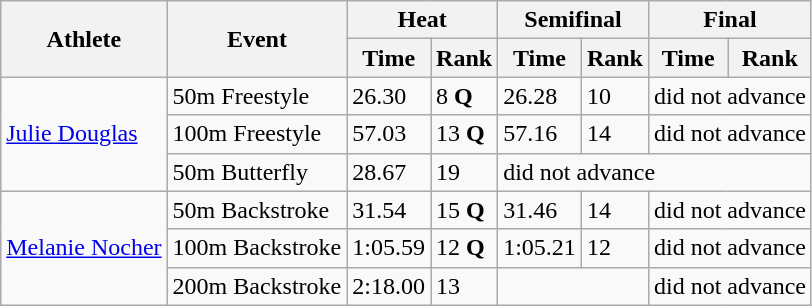<table class="wikitable">
<tr>
<th rowspan="2">Athlete</th>
<th rowspan="2">Event</th>
<th colspan="2">Heat</th>
<th colspan="2">Semifinal</th>
<th colspan="2">Final</th>
</tr>
<tr>
<th>Time</th>
<th>Rank</th>
<th>Time</th>
<th>Rank</th>
<th>Time</th>
<th>Rank</th>
</tr>
<tr>
<td rowspan="3"><a href='#'>Julie Douglas</a></td>
<td>50m Freestyle</td>
<td>26.30</td>
<td>8 <strong>Q</strong></td>
<td>26.28</td>
<td>10</td>
<td colspan="2">did not advance</td>
</tr>
<tr>
<td>100m Freestyle</td>
<td>57.03</td>
<td>13 <strong>Q</strong></td>
<td>57.16</td>
<td>14</td>
<td colspan="2">did not advance</td>
</tr>
<tr>
<td>50m Butterfly</td>
<td>28.67</td>
<td>19</td>
<td colspan="4">did not advance</td>
</tr>
<tr>
<td rowspan="3"><a href='#'>Melanie Nocher</a></td>
<td>50m Backstroke</td>
<td>31.54</td>
<td>15 <strong>Q</strong></td>
<td>31.46</td>
<td>14</td>
<td colspan="2">did not advance</td>
</tr>
<tr>
<td>100m Backstroke</td>
<td>1:05.59</td>
<td>12 <strong>Q</strong></td>
<td>1:05.21</td>
<td>12</td>
<td colspan="2">did not advance</td>
</tr>
<tr>
<td>200m Backstroke</td>
<td>2:18.00</td>
<td>13</td>
<td colspan="2"></td>
<td colspan="2">did not advance</td>
</tr>
</table>
